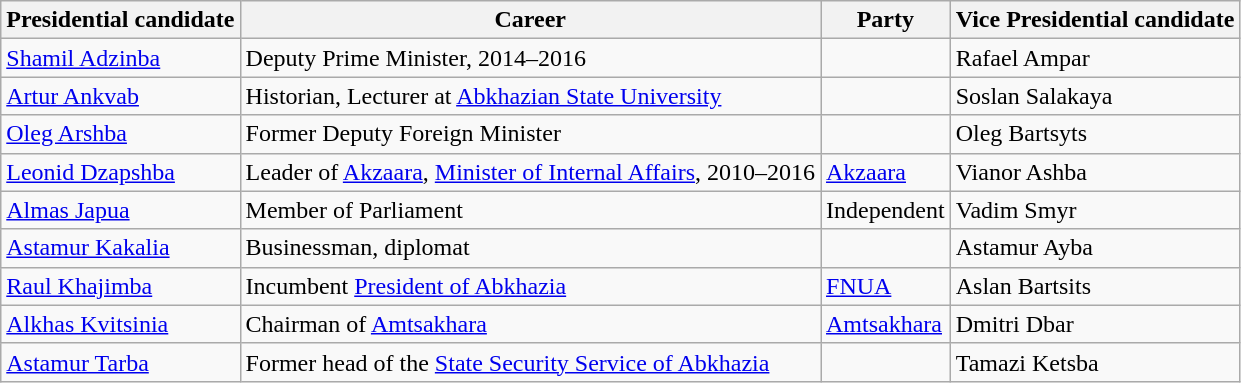<table class=wikitable>
<tr>
<th>Presidential candidate</th>
<th>Career</th>
<th>Party</th>
<th>Vice Presidential candidate</th>
</tr>
<tr>
<td><a href='#'>Shamil Adzinba</a></td>
<td>Deputy Prime Minister, 2014–2016</td>
<td></td>
<td>Rafael Ampar</td>
</tr>
<tr>
<td><a href='#'>Artur Ankvab</a></td>
<td>Historian, Lecturer at <a href='#'>Abkhazian State University</a></td>
<td></td>
<td>Soslan Salakaya</td>
</tr>
<tr>
<td><a href='#'>Oleg Arshba</a></td>
<td>Former Deputy Foreign Minister</td>
<td></td>
<td>Oleg Bartsyts</td>
</tr>
<tr>
<td><a href='#'>Leonid Dzapshba</a></td>
<td>Leader of <a href='#'>Akzaara</a>, <a href='#'>Minister of Internal Affairs</a>, 2010–2016</td>
<td><a href='#'>Akzaara</a></td>
<td>Vianor Ashba</td>
</tr>
<tr>
<td><a href='#'>Almas Japua</a></td>
<td>Member of Parliament</td>
<td>Independent</td>
<td>Vadim Smyr</td>
</tr>
<tr>
<td><a href='#'>Astamur Kakalia</a></td>
<td>Businessman, diplomat</td>
<td></td>
<td>Astamur Ayba</td>
</tr>
<tr>
<td><a href='#'>Raul Khajimba</a></td>
<td>Incumbent <a href='#'>President of Abkhazia</a></td>
<td><a href='#'>FNUA</a></td>
<td>Aslan Bartsits</td>
</tr>
<tr>
<td><a href='#'>Alkhas Kvitsinia</a></td>
<td>Chairman of <a href='#'>Amtsakhara</a></td>
<td><a href='#'>Amtsakhara</a></td>
<td>Dmitri Dbar</td>
</tr>
<tr>
<td><a href='#'>Astamur Tarba</a></td>
<td>Former head of the <a href='#'>State Security Service of Abkhazia</a></td>
<td></td>
<td>Tamazi Ketsba</td>
</tr>
</table>
